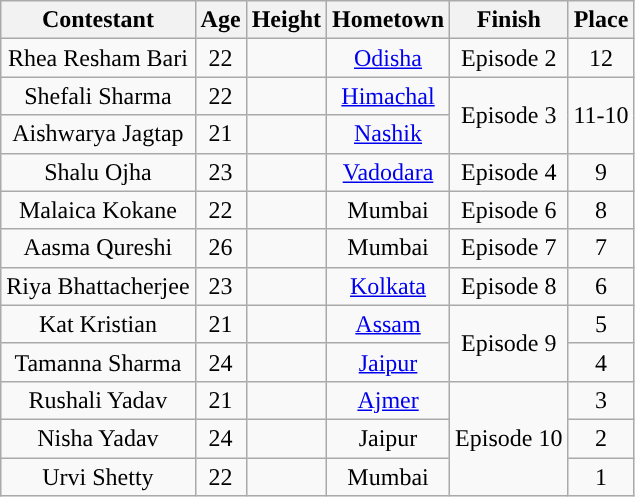<table class="wikitable sortable" style="text-align:center;">
<tr>
<th scope="col">Contestant</th>
<th scope="col">Age</th>
<th scope="col">Height</th>
<th scope="col">Hometown</th>
<th scope="col">Finish</th>
<th>Place</th>
</tr>
<tr>
<td>Rhea Resham Bari</td>
<td>22</td>
<td></td>
<td><a href='#'>Odisha</a></td>
<td>Episode 2</td>
<td>12</td>
</tr>
<tr>
<td>Shefali Sharma</td>
<td>22</td>
<td></td>
<td><a href='#'>Himachal</a></td>
<td rowspan="2">Episode 3</td>
<td rowspan="2">11-10</td>
</tr>
<tr>
<td>Aishwarya Jagtap</td>
<td>21</td>
<td></td>
<td><a href='#'>Nashik</a></td>
</tr>
<tr>
<td>Shalu Ojha</td>
<td>23</td>
<td></td>
<td><a href='#'>Vadodara</a></td>
<td>Episode 4</td>
<td>9</td>
</tr>
<tr>
<td>Malaica Kokane</td>
<td>22</td>
<td></td>
<td>Mumbai</td>
<td>Episode 6</td>
<td>8</td>
</tr>
<tr>
<td>Aasma Qureshi</td>
<td>26</td>
<td></td>
<td>Mumbai</td>
<td>Episode 7</td>
<td>7</td>
</tr>
<tr>
<td>Riya Bhattacherjee</td>
<td>23</td>
<td></td>
<td><a href='#'>Kolkata</a></td>
<td>Episode 8</td>
<td>6</td>
</tr>
<tr>
<td>Kat Kristian</td>
<td>21</td>
<td></td>
<td><a href='#'>Assam</a></td>
<td rowspan="2">Episode 9</td>
<td>5</td>
</tr>
<tr>
<td>Tamanna Sharma</td>
<td>24</td>
<td></td>
<td><a href='#'>Jaipur</a></td>
<td>4</td>
</tr>
<tr>
<td>Rushali Yadav</td>
<td>21</td>
<td></td>
<td><a href='#'>Ajmer</a></td>
<td rowspan="3">Episode 10</td>
<td>3</td>
</tr>
<tr>
<td>Nisha Yadav</td>
<td>24</td>
<td></td>
<td>Jaipur</td>
<td>2</td>
</tr>
<tr>
<td>Urvi Shetty</td>
<td>22</td>
<td></td>
<td>Mumbai</td>
<td>1</td>
</tr>
</table>
